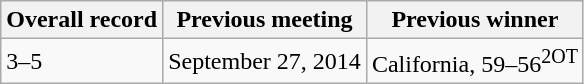<table class="wikitable">
<tr>
<th>Overall record</th>
<th>Previous meeting</th>
<th>Previous winner</th>
</tr>
<tr>
<td>3–5</td>
<td>September 27, 2014</td>
<td>California, 59–56<sup>2OT</sup></td>
</tr>
</table>
